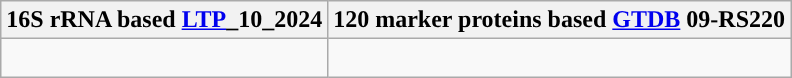<table class="wikitable">
<tr>
<th colspan=1>16S rRNA based <a href='#'>LTP</a>_10_2024</th>
<th colspan=1>120 marker proteins based <a href='#'>GTDB</a> 09-RS220</th>
</tr>
<tr>
<td style="vertical-align:top"><br></td>
<td><br></td>
</tr>
</table>
